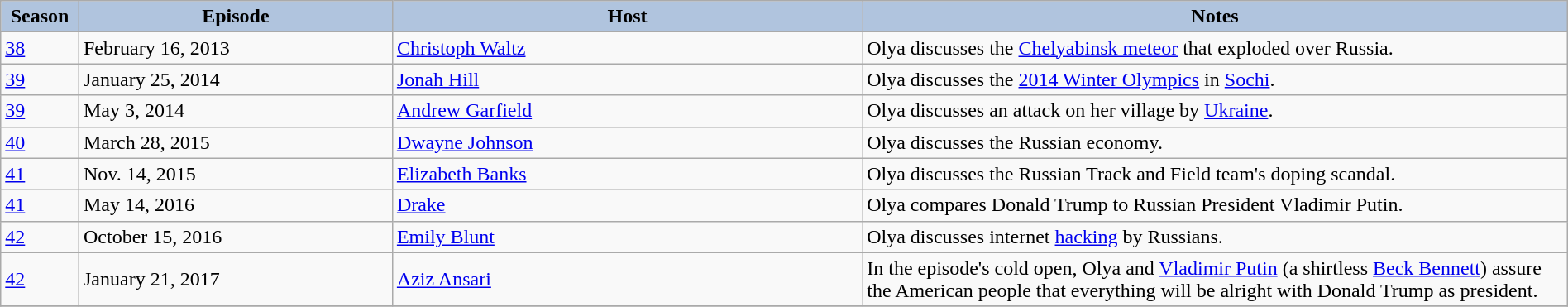<table class="wikitable" style="width:100%;">
<tr>
<th style="background:#B0C4DE;" width="5%">Season</th>
<th style="background:#B0C4DE;" width="20%">Episode</th>
<th style="background:#B0C4DE;" width="30%">Host</th>
<th style="background:#B0C4DE;" width="45%">Notes</th>
</tr>
<tr>
<td><a href='#'>38</a></td>
<td>February 16, 2013</td>
<td><a href='#'>Christoph Waltz</a></td>
<td>Olya discusses the <a href='#'>Chelyabinsk meteor</a> that exploded over Russia.</td>
</tr>
<tr>
<td><a href='#'>39</a></td>
<td>January 25, 2014</td>
<td><a href='#'>Jonah Hill</a></td>
<td>Olya discusses the <a href='#'>2014 Winter Olympics</a> in <a href='#'>Sochi</a>.</td>
</tr>
<tr>
<td><a href='#'>39</a></td>
<td>May 3, 2014</td>
<td><a href='#'>Andrew Garfield</a></td>
<td>Olya discusses an attack on her village by <a href='#'>Ukraine</a>.</td>
</tr>
<tr>
<td><a href='#'>40</a></td>
<td>March 28, 2015</td>
<td><a href='#'>Dwayne Johnson</a></td>
<td>Olya discusses the Russian economy.</td>
</tr>
<tr>
<td><a href='#'>41</a></td>
<td>Nov. 14, 2015</td>
<td><a href='#'>Elizabeth Banks</a></td>
<td>Olya discusses the Russian Track and Field team's doping scandal.</td>
</tr>
<tr>
<td><a href='#'>41</a></td>
<td>May 14, 2016</td>
<td><a href='#'>Drake</a></td>
<td>Olya compares Donald Trump to Russian President Vladimir Putin.</td>
</tr>
<tr>
<td><a href='#'>42</a></td>
<td>October 15, 2016</td>
<td><a href='#'>Emily Blunt</a></td>
<td>Olya discusses internet <a href='#'>hacking</a> by Russians.</td>
</tr>
<tr>
<td><a href='#'>42</a></td>
<td>January 21, 2017</td>
<td><a href='#'>Aziz Ansari</a></td>
<td>In the episode's cold open, Olya and  <a href='#'>Vladimir Putin</a> (a shirtless <a href='#'>Beck Bennett</a>) assure the American people that everything will be alright with Donald Trump as president.</td>
</tr>
<tr>
</tr>
</table>
